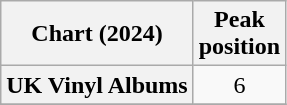<table class="wikitable sortable plainrowheaders" style="text-align:center">
<tr>
<th scope="col">Chart (2024)</th>
<th scope="col">Peak<br>position</th>
</tr>
<tr>
<th scope="row">UK Vinyl Albums</th>
<td>6</td>
</tr>
<tr>
</tr>
</table>
